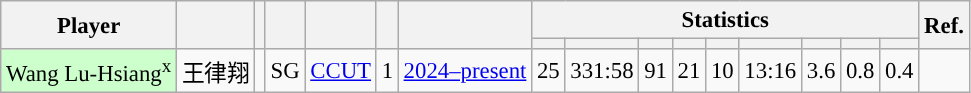<table class="wikitable sortable" style="font-size:95%; text-align:right;">
<tr>
<th rowspan="2">Player</th>
<th rowspan="2"></th>
<th rowspan="2"></th>
<th rowspan="2"></th>
<th rowspan="2"></th>
<th rowspan="2"></th>
<th rowspan="2"></th>
<th colspan="9">Statistics</th>
<th rowspan="2">Ref.</th>
</tr>
<tr>
<th></th>
<th></th>
<th></th>
<th></th>
<th></th>
<th></th>
<th></th>
<th></th>
<th></th>
</tr>
<tr>
<td align="left" bgcolor="#CCFFCC">Wang Lu-Hsiang<sup>x</sup></td>
<td align="left">王律翔</td>
<td align="center"></td>
<td align="center">SG</td>
<td align="left"><a href='#'>CCUT</a></td>
<td align="center">1</td>
<td align="center"><a href='#'>2024–present</a></td>
<td>25</td>
<td>331:58</td>
<td>91</td>
<td>21</td>
<td>10</td>
<td>13:16</td>
<td>3.6</td>
<td>0.8</td>
<td>0.4</td>
<td align="center"></td>
</tr>
</table>
